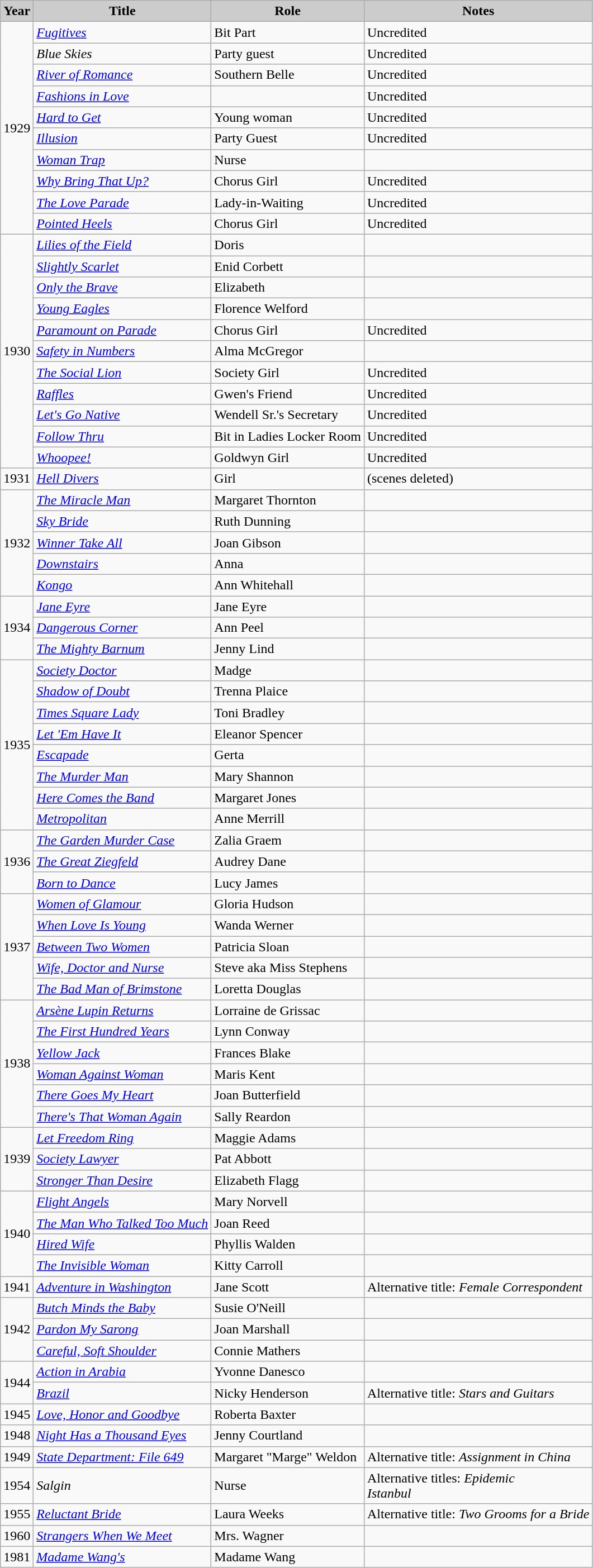<table class="wikitable">
<tr>
<th style="background:#ccc;">Year</th>
<th style="background:#ccc;">Title</th>
<th style="background:#ccc;">Role</th>
<th style="background:#ccc;">Notes</th>
</tr>
<tr>
<td rowspan=10>1929</td>
<td><em><a href='#'>Fugitives</a></em></td>
<td>Bit Part</td>
<td>Uncredited</td>
</tr>
<tr>
<td><em>Blue Skies</em></td>
<td>Party guest</td>
<td>Uncredited</td>
</tr>
<tr>
<td><em><a href='#'>River of Romance</a></em></td>
<td>Southern Belle</td>
<td>Uncredited</td>
</tr>
<tr>
<td><em><a href='#'>Fashions in Love</a></em></td>
<td></td>
<td>Uncredited</td>
</tr>
<tr>
<td><em><a href='#'>Hard to Get</a></em></td>
<td>Young woman</td>
<td>Uncredited</td>
</tr>
<tr>
<td><em><a href='#'>Illusion</a></em></td>
<td>Party Guest</td>
<td>Uncredited</td>
</tr>
<tr>
<td><em><a href='#'>Woman Trap</a></em></td>
<td>Nurse</td>
<td></td>
</tr>
<tr>
<td><em><a href='#'>Why Bring That Up?</a></em></td>
<td>Chorus Girl</td>
<td>Uncredited</td>
</tr>
<tr>
<td><em><a href='#'>The Love Parade</a></em></td>
<td>Lady-in-Waiting</td>
<td>Uncredited</td>
</tr>
<tr>
<td><em><a href='#'>Pointed Heels</a></em></td>
<td>Chorus Girl</td>
<td>Uncredited</td>
</tr>
<tr>
<td rowspan=11>1930</td>
<td><em><a href='#'>Lilies of the Field</a></em></td>
<td>Doris</td>
<td></td>
</tr>
<tr>
<td><em><a href='#'>Slightly Scarlet</a></em></td>
<td>Enid Corbett</td>
<td></td>
</tr>
<tr>
<td><em><a href='#'>Only the Brave</a></em></td>
<td>Elizabeth</td>
<td></td>
</tr>
<tr>
<td><em><a href='#'>Young Eagles</a></em></td>
<td>Florence Welford</td>
<td></td>
</tr>
<tr>
<td><em><a href='#'>Paramount on Parade</a></em></td>
<td>Chorus Girl</td>
<td>Uncredited</td>
</tr>
<tr>
<td><em><a href='#'>Safety in Numbers</a></em></td>
<td>Alma McGregor</td>
<td></td>
</tr>
<tr>
<td><em><a href='#'>The Social Lion</a></em></td>
<td>Society Girl</td>
<td>Uncredited</td>
</tr>
<tr>
<td><em><a href='#'>Raffles</a></em></td>
<td>Gwen's Friend</td>
<td>Uncredited</td>
</tr>
<tr>
<td><em><a href='#'>Let's Go Native</a></em></td>
<td>Wendell Sr.'s Secretary</td>
<td>Uncredited</td>
</tr>
<tr>
<td><em><a href='#'>Follow Thru</a></em></td>
<td>Bit in Ladies Locker Room</td>
<td>Uncredited</td>
</tr>
<tr>
<td><em><a href='#'>Whoopee!</a></em></td>
<td>Goldwyn Girl</td>
<td>Uncredited</td>
</tr>
<tr>
<td>1931</td>
<td><em><a href='#'>Hell Divers</a></em></td>
<td>Girl</td>
<td>(scenes deleted)</td>
</tr>
<tr>
<td rowspan=5>1932</td>
<td><em><a href='#'>The Miracle Man</a></em></td>
<td>Margaret Thornton</td>
<td></td>
</tr>
<tr>
<td><em><a href='#'>Sky Bride</a></em></td>
<td>Ruth Dunning</td>
<td></td>
</tr>
<tr>
<td><em><a href='#'>Winner Take All</a></em></td>
<td>Joan Gibson</td>
<td></td>
</tr>
<tr>
<td><em><a href='#'>Downstairs</a></em></td>
<td>Anna</td>
<td></td>
</tr>
<tr>
<td><em><a href='#'>Kongo</a></em></td>
<td>Ann Whitehall</td>
<td></td>
</tr>
<tr>
<td rowspan=3>1934</td>
<td><em><a href='#'>Jane Eyre</a></em></td>
<td>Jane Eyre</td>
<td></td>
</tr>
<tr>
<td><em><a href='#'>Dangerous Corner</a></em></td>
<td>Ann Peel</td>
<td></td>
</tr>
<tr>
<td><em><a href='#'>The Mighty Barnum</a></em></td>
<td>Jenny Lind</td>
<td></td>
</tr>
<tr>
<td rowspan=8>1935</td>
<td><em><a href='#'>Society Doctor</a></em></td>
<td>Madge</td>
<td></td>
</tr>
<tr>
<td><em><a href='#'>Shadow of Doubt</a></em></td>
<td>Trenna Plaice</td>
<td></td>
</tr>
<tr>
<td><em><a href='#'>Times Square Lady</a></em></td>
<td>Toni Bradley</td>
<td></td>
</tr>
<tr>
<td><em><a href='#'>Let 'Em Have It</a></em></td>
<td>Eleanor Spencer</td>
<td></td>
</tr>
<tr>
<td><em><a href='#'>Escapade</a></em></td>
<td>Gerta</td>
<td></td>
</tr>
<tr>
<td><em><a href='#'>The Murder Man</a></em></td>
<td>Mary Shannon</td>
<td></td>
</tr>
<tr>
<td><em><a href='#'>Here Comes the Band</a></em></td>
<td>Margaret Jones</td>
<td></td>
</tr>
<tr>
<td><em><a href='#'>Metropolitan</a></em></td>
<td>Anne Merrill</td>
<td></td>
</tr>
<tr>
<td rowspan=3>1936</td>
<td><em><a href='#'>The Garden Murder Case</a></em></td>
<td>Zalia Graem</td>
<td></td>
</tr>
<tr>
<td><em><a href='#'>The Great Ziegfeld</a></em></td>
<td>Audrey Dane</td>
<td></td>
</tr>
<tr>
<td><em><a href='#'>Born to Dance</a></em></td>
<td>Lucy James</td>
<td></td>
</tr>
<tr>
<td rowspan=5>1937</td>
<td><em><a href='#'>Women of Glamour</a></em></td>
<td>Gloria Hudson</td>
<td></td>
</tr>
<tr>
<td><em><a href='#'>When Love Is Young</a></em></td>
<td>Wanda Werner</td>
<td></td>
</tr>
<tr>
<td><em><a href='#'>Between Two Women</a></em></td>
<td>Patricia Sloan</td>
<td></td>
</tr>
<tr>
<td><em><a href='#'>Wife, Doctor and Nurse</a></em></td>
<td>Steve aka Miss Stephens</td>
<td></td>
</tr>
<tr>
<td><em><a href='#'>The Bad Man of Brimstone</a></em></td>
<td>Loretta Douglas</td>
<td></td>
</tr>
<tr>
<td rowspan=6>1938</td>
<td><em><a href='#'>Arsène Lupin Returns</a></em></td>
<td>Lorraine de Grissac</td>
<td></td>
</tr>
<tr>
<td><em><a href='#'>The First Hundred Years</a></em></td>
<td>Lynn Conway</td>
<td></td>
</tr>
<tr>
<td><em><a href='#'>Yellow Jack</a></em></td>
<td>Frances Blake</td>
<td></td>
</tr>
<tr>
<td><em><a href='#'>Woman Against Woman</a></em></td>
<td>Maris Kent</td>
<td></td>
</tr>
<tr>
<td><em><a href='#'>There Goes My Heart</a></em></td>
<td>Joan Butterfield</td>
<td></td>
</tr>
<tr>
<td><em><a href='#'>There's That Woman Again</a></em></td>
<td>Sally Reardon</td>
<td></td>
</tr>
<tr>
<td rowspan=3>1939</td>
<td><em><a href='#'>Let Freedom Ring</a></em></td>
<td>Maggie Adams</td>
<td></td>
</tr>
<tr>
<td><em><a href='#'>Society Lawyer</a></em></td>
<td>Pat Abbott</td>
<td></td>
</tr>
<tr>
<td><em><a href='#'>Stronger Than Desire</a></em></td>
<td>Elizabeth Flagg</td>
<td></td>
</tr>
<tr>
<td rowspan=4>1940</td>
<td><em><a href='#'>Flight Angels</a></em></td>
<td>Mary Norvell</td>
<td></td>
</tr>
<tr>
<td><em><a href='#'>The Man Who Talked Too Much</a></em></td>
<td>Joan Reed</td>
<td></td>
</tr>
<tr>
<td><em><a href='#'>Hired Wife</a></em></td>
<td>Phyllis Walden</td>
<td></td>
</tr>
<tr>
<td><em><a href='#'>The Invisible Woman</a></em></td>
<td>Kitty Carroll</td>
<td></td>
</tr>
<tr>
<td>1941</td>
<td><em><a href='#'>Adventure in Washington</a></em></td>
<td>Jane Scott</td>
<td>Alternative title: <em>Female Correspondent</em></td>
</tr>
<tr>
<td rowspan=3>1942</td>
<td><em><a href='#'>Butch Minds the Baby</a></em></td>
<td>Susie O'Neill</td>
<td></td>
</tr>
<tr>
<td><em><a href='#'>Pardon My Sarong</a></em></td>
<td>Joan Marshall</td>
<td></td>
</tr>
<tr>
<td><em><a href='#'>Careful, Soft Shoulder</a></em></td>
<td>Connie Mathers</td>
<td></td>
</tr>
<tr>
<td rowspan=2>1944</td>
<td><em><a href='#'>Action in Arabia</a></em></td>
<td>Yvonne Danesco</td>
<td></td>
</tr>
<tr>
<td><em><a href='#'>Brazil</a></em></td>
<td>Nicky Henderson</td>
<td>Alternative title: <em>Stars and Guitars</em></td>
</tr>
<tr>
<td>1945</td>
<td><em><a href='#'>Love, Honor and Goodbye</a></em></td>
<td>Roberta Baxter</td>
<td></td>
</tr>
<tr>
<td>1948</td>
<td><em><a href='#'>Night Has a Thousand Eyes</a></em></td>
<td>Jenny Courtland</td>
<td></td>
</tr>
<tr>
<td>1949</td>
<td><em><a href='#'>State Department: File 649</a></em></td>
<td>Margaret "Marge" Weldon</td>
<td>Alternative title: <em>Assignment in China</em></td>
</tr>
<tr>
<td>1954</td>
<td><em>Salgin</em></td>
<td>Nurse</td>
<td>Alternative titles: <em>Epidemic</em><br><em>Istanbul</em></td>
</tr>
<tr>
<td>1955</td>
<td><em><a href='#'>Reluctant Bride</a></em></td>
<td>Laura Weeks</td>
<td>Alternative title: <em>Two Grooms for a Bride</em></td>
</tr>
<tr>
<td>1960</td>
<td><em><a href='#'>Strangers When We Meet</a></em></td>
<td>Mrs. Wagner</td>
<td></td>
</tr>
<tr>
<td>1981</td>
<td><em><a href='#'>Madame Wang's</a></td>
<td>Madame Wang</td>
</tr>
</table>
